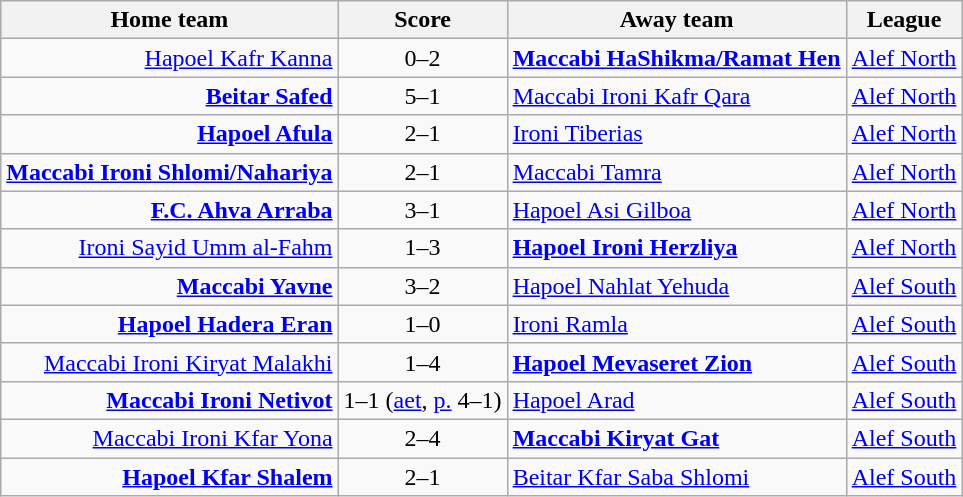<table class="wikitable" style="text-align: center">
<tr>
<th>Home team</th>
<th>Score</th>
<th>Away team</th>
<th>League</th>
</tr>
<tr>
<td align="right"><a href='#'>Hapoel Kafr Kanna</a></td>
<td>0–2</td>
<td align="left"><strong><a href='#'>Maccabi HaShikma/Ramat Hen</a></strong></td>
<td><a href='#'>Alef North</a></td>
</tr>
<tr>
<td align="right"><strong><a href='#'>Beitar Safed</a></strong></td>
<td>5–1</td>
<td align="left"><a href='#'>Maccabi Ironi Kafr Qara</a></td>
<td><a href='#'>Alef North</a></td>
</tr>
<tr>
<td align="right"><strong><a href='#'>Hapoel Afula</a></strong></td>
<td>2–1</td>
<td align="left"><a href='#'>Ironi Tiberias</a></td>
<td><a href='#'>Alef North</a></td>
</tr>
<tr>
<td align="right"><strong><a href='#'>Maccabi Ironi Shlomi/Nahariya</a></strong></td>
<td>2–1</td>
<td align="left"><a href='#'>Maccabi Tamra</a></td>
<td><a href='#'>Alef North</a></td>
</tr>
<tr>
<td align="right"><strong><a href='#'>F.C. Ahva Arraba</a></strong></td>
<td>3–1</td>
<td align="left"><a href='#'>Hapoel Asi Gilboa</a></td>
<td><a href='#'>Alef North</a></td>
</tr>
<tr>
<td align="right"><a href='#'>Ironi Sayid Umm al-Fahm</a></td>
<td>1–3</td>
<td align="left"><strong><a href='#'>Hapoel Ironi Herzliya</a></strong></td>
<td><a href='#'>Alef North</a></td>
</tr>
<tr>
<td align="right"><strong><a href='#'>Maccabi Yavne</a></strong></td>
<td>3–2</td>
<td align="left"><a href='#'>Hapoel Nahlat Yehuda</a></td>
<td><a href='#'>Alef South</a></td>
</tr>
<tr>
<td align="right"><strong><a href='#'>Hapoel Hadera Eran</a></strong></td>
<td>1–0</td>
<td align="left"><a href='#'>Ironi Ramla</a></td>
<td><a href='#'>Alef South</a></td>
</tr>
<tr>
<td align="right"><a href='#'>Maccabi Ironi Kiryat Malakhi</a></td>
<td>1–4</td>
<td align="left"><strong><a href='#'>Hapoel Mevaseret Zion</a></strong></td>
<td><a href='#'>Alef South</a></td>
</tr>
<tr>
<td align="right"><strong><a href='#'>Maccabi Ironi Netivot</a></strong></td>
<td>1–1 (<a href='#'>aet</a>, <a href='#'>p.</a> 4–1)</td>
<td align="left"><a href='#'>Hapoel Arad</a></td>
<td><a href='#'>Alef South</a></td>
</tr>
<tr>
<td align="right"><a href='#'>Maccabi Ironi Kfar Yona</a></td>
<td>2–4</td>
<td align="left"><strong><a href='#'>Maccabi Kiryat Gat</a></strong></td>
<td><a href='#'>Alef South</a></td>
</tr>
<tr>
<td align="right"><strong><a href='#'>Hapoel Kfar Shalem</a></strong></td>
<td>2–1</td>
<td align="left"><a href='#'>Beitar Kfar Saba Shlomi</a></td>
<td><a href='#'>Alef South</a></td>
</tr>
</table>
